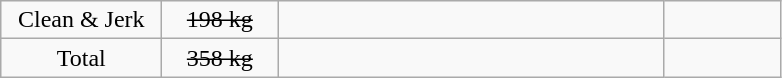<table class = "wikitable" style="text-align:center;">
<tr>
<td width=100>Clean & Jerk</td>
<td width=70><s>198 kg</s></td>
<td width=250 align=left><s></s></td>
<td width=70><s></s></td>
</tr>
<tr>
<td>Total</td>
<td><s>358 kg</s></td>
<td align=left><s></s></td>
<td><s></s></td>
</tr>
</table>
